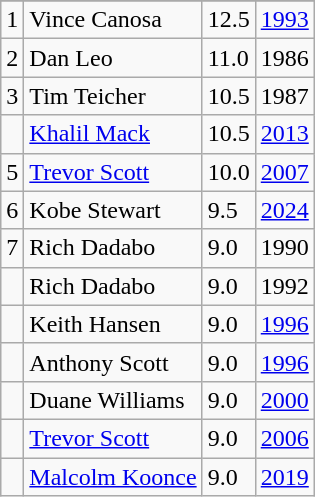<table class="wikitable">
<tr>
</tr>
<tr>
<td>1</td>
<td>Vince Canosa</td>
<td>12.5</td>
<td><a href='#'>1993</a></td>
</tr>
<tr>
<td>2</td>
<td>Dan Leo</td>
<td>11.0</td>
<td>1986</td>
</tr>
<tr>
<td>3</td>
<td>Tim Teicher</td>
<td>10.5</td>
<td>1987</td>
</tr>
<tr>
<td></td>
<td><a href='#'>Khalil Mack</a></td>
<td>10.5</td>
<td><a href='#'>2013</a></td>
</tr>
<tr>
<td>5</td>
<td><a href='#'>Trevor Scott</a></td>
<td>10.0</td>
<td><a href='#'>2007</a></td>
</tr>
<tr>
<td>6</td>
<td>Kobe Stewart</td>
<td>9.5</td>
<td><a href='#'>2024</a></td>
</tr>
<tr>
<td>7</td>
<td>Rich Dadabo</td>
<td>9.0</td>
<td>1990</td>
</tr>
<tr>
<td></td>
<td>Rich Dadabo</td>
<td>9.0</td>
<td>1992</td>
</tr>
<tr>
<td></td>
<td>Keith Hansen</td>
<td>9.0</td>
<td><a href='#'>1996</a></td>
</tr>
<tr>
<td></td>
<td>Anthony Scott</td>
<td>9.0</td>
<td><a href='#'>1996</a></td>
</tr>
<tr>
<td></td>
<td>Duane Williams</td>
<td>9.0</td>
<td><a href='#'>2000</a></td>
</tr>
<tr>
<td></td>
<td><a href='#'>Trevor Scott</a></td>
<td>9.0</td>
<td><a href='#'>2006</a></td>
</tr>
<tr>
<td></td>
<td><a href='#'>Malcolm Koonce</a></td>
<td>9.0</td>
<td><a href='#'>2019</a></td>
</tr>
</table>
